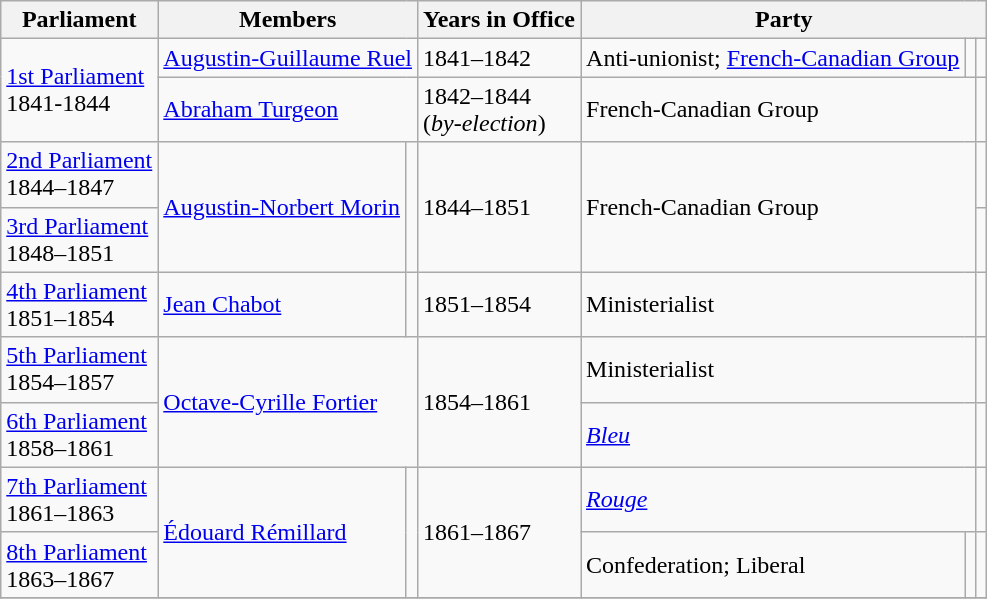<table class="wikitable">
<tr>
<th>Parliament</th>
<th colspan="2">Members</th>
<th>Years in Office</th>
<th Colspan="3">Party</th>
</tr>
<tr>
<td rowspan="2"><a href='#'>1st Parliament</a><br>1841-1844</td>
<td colspan="2"><a href='#'>Augustin-Guillaume Ruel</a></td>
<td>1841–1842</td>
<td>Anti-unionist;  <a href='#'>French-Canadian Group</a></td>
<td></td>
<td></td>
</tr>
<tr>
<td colspan="2"><a href='#'>Abraham Turgeon</a></td>
<td>1842–1844<br>(<em>by-election</em>)</td>
<td colspan="2">French-Canadian Group</td>
<td></td>
</tr>
<tr>
<td><a href='#'>2nd Parliament</a><br>1844–1847</td>
<td rowspan="2"><a href='#'>Augustin-Norbert Morin</a></td>
<td rowspan="2"></td>
<td rowspan="2">1844–1851</td>
<td colspan="2" rowspan="2">French-Canadian Group</td>
<td></td>
</tr>
<tr>
<td><a href='#'>3rd Parliament</a><br>1848–1851</td>
<td></td>
</tr>
<tr>
<td><a href='#'>4th Parliament</a><br>1851–1854</td>
<td><a href='#'>Jean Chabot</a></td>
<td></td>
<td>1851–1854</td>
<td colspan="2">Ministerialist</td>
<td></td>
</tr>
<tr>
<td><a href='#'>5th Parliament</a><br>1854–1857</td>
<td colspan="2"rowspan="2"><a href='#'>Octave-Cyrille Fortier</a></td>
<td rowspan="2">1854–1861</td>
<td colspan="2">Ministerialist</td>
<td></td>
</tr>
<tr>
<td><a href='#'>6th Parliament</a><br>1858–1861</td>
<td colspan="2"><a href='#'><em>Bleu</em></a></td>
<td></td>
</tr>
<tr>
<td><a href='#'>7th Parliament</a><br>1861–1863</td>
<td rowspan="2"><a href='#'>Édouard Rémillard</a></td>
<td rowspan="2"></td>
<td rowspan="2">1861–1867</td>
<td colspan="2"><a href='#'><em>Rouge</em></a></td>
<td></td>
</tr>
<tr>
<td><a href='#'>8th Parliament</a><br>1863–1867</td>
<td>Confederation; Liberal</td>
<td></td>
<td></td>
</tr>
<tr>
</tr>
</table>
